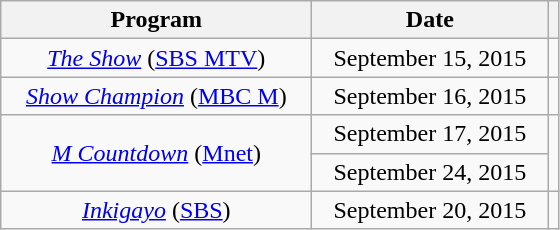<table class="sortable wikitable" style="text-align:center;">
<tr>
<th width="200">Program</th>
<th width="150">Date</th>
<th class="unsortable"></th>
</tr>
<tr>
<td><em><a href='#'>The Show</a></em> (<a href='#'>SBS MTV</a>)</td>
<td>September 15, 2015</td>
<td></td>
</tr>
<tr>
<td><em><a href='#'>Show Champion</a></em> (<a href='#'>MBC M</a>)</td>
<td>September 16, 2015</td>
<td></td>
</tr>
<tr>
<td rowspan="2"><em><a href='#'>M Countdown</a></em> (<a href='#'>Mnet</a>)</td>
<td>September 17, 2015</td>
<td rowspan="2"></td>
</tr>
<tr>
<td>September 24, 2015</td>
</tr>
<tr>
<td><em><a href='#'>Inkigayo</a></em> (<a href='#'>SBS</a>)</td>
<td>September 20, 2015</td>
<td></td>
</tr>
</table>
